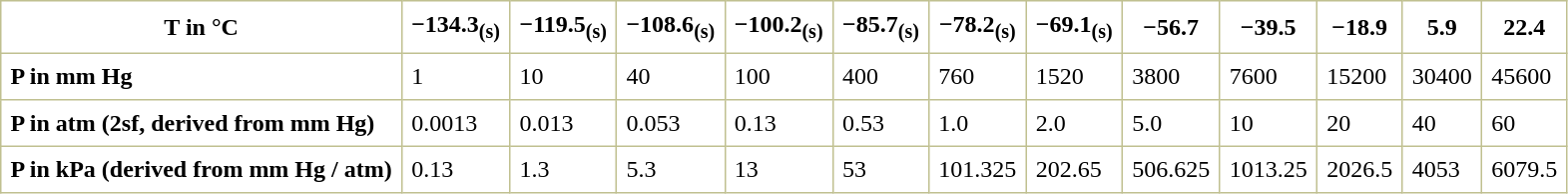<table border="1" cellspacing="0" cellpadding="6" style="margin: 0 0 0 0.5em; background: white; border-collapse: collapse; border-color: #C0C090;">
<tr>
<th><strong>T in °C</strong></th>
<th>−134.3<sub>(s)</sub></th>
<th>−119.5<sub>(s)</sub></th>
<th>−108.6<sub>(s)</sub></th>
<th>−100.2<sub>(s)</sub></th>
<th>−85.7<sub>(s)</sub></th>
<th>−78.2<sub>(s)</sub></th>
<th>−69.1<sub>(s)</sub></th>
<th>−56.7</th>
<th>−39.5</th>
<th>−18.9</th>
<th>5.9</th>
<th>22.4</th>
</tr>
<tr>
<td><strong>P in mm Hg</strong></td>
<td>1</td>
<td>10</td>
<td>40</td>
<td>100</td>
<td>400</td>
<td>760</td>
<td>1520</td>
<td>3800</td>
<td>7600</td>
<td>15200</td>
<td>30400</td>
<td>45600</td>
</tr>
<tr>
<td><strong>P in atm (2sf, derived from mm Hg)</strong></td>
<td>0.0013</td>
<td>0.013</td>
<td>0.053</td>
<td>0.13</td>
<td>0.53</td>
<td>1.0</td>
<td>2.0</td>
<td>5.0</td>
<td>10</td>
<td>20</td>
<td>40</td>
<td>60</td>
</tr>
<tr>
<td><strong>P in kPa (derived from mm Hg / atm)</strong></td>
<td>0.13</td>
<td>1.3</td>
<td>5.3</td>
<td>13</td>
<td>53</td>
<td>101.325</td>
<td>202.65</td>
<td>506.625</td>
<td>1013.25</td>
<td>2026.5</td>
<td>4053</td>
<td>6079.5</td>
</tr>
</table>
